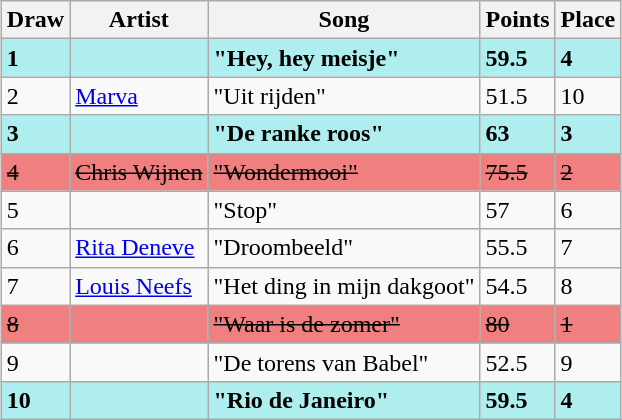<table class="sortable wikitable" style="margin: 1em auto 1em auto">
<tr>
<th>Draw</th>
<th>Artist</th>
<th>Song</th>
<th>Points</th>
<th>Place</th>
</tr>
<tr style="background:paleturquoise;font-weight:bold;">
<td>1</td>
<td></td>
<td>"Hey, hey meisje"</td>
<td>59.5</td>
<td>4</td>
</tr>
<tr>
<td>2</td>
<td><a href='#'>Marva</a></td>
<td>"Uit rijden"</td>
<td>51.5</td>
<td>10</td>
</tr>
<tr style="background:paleturquoise;font-weight:bold;">
<td>3</td>
<td></td>
<td>"De ranke roos"</td>
<td>63</td>
<td>3</td>
</tr>
<tr bgcolor="#F08080">
<td><s>4</s></td>
<td><s>Chris Wijnen</s></td>
<td><s>"Wondermooi"</s></td>
<td><s>75.5</s></td>
<td><s>2</s></td>
</tr>
<tr>
<td>5</td>
<td></td>
<td>"Stop"</td>
<td>57</td>
<td>6</td>
</tr>
<tr>
<td>6</td>
<td><a href='#'>Rita Deneve</a></td>
<td>"Droombeeld"</td>
<td>55.5</td>
<td>7</td>
</tr>
<tr>
<td>7</td>
<td><a href='#'>Louis Neefs</a></td>
<td>"Het ding in mijn dakgoot"</td>
<td>54.5</td>
<td>8</td>
</tr>
<tr bgcolor="#F08080">
<td><s>8</s></td>
<td><s></s></td>
<td><s>"Waar is de zomer"</s></td>
<td><s>80</s></td>
<td><s>1</s></td>
</tr>
<tr>
<td>9</td>
<td></td>
<td>"De torens van Babel"</td>
<td>52.5</td>
<td>9</td>
</tr>
<tr style="background:paleturquoise;font-weight:bold;">
<td>10</td>
<td></td>
<td>"Rio de Janeiro"</td>
<td>59.5</td>
<td>4</td>
</tr>
</table>
